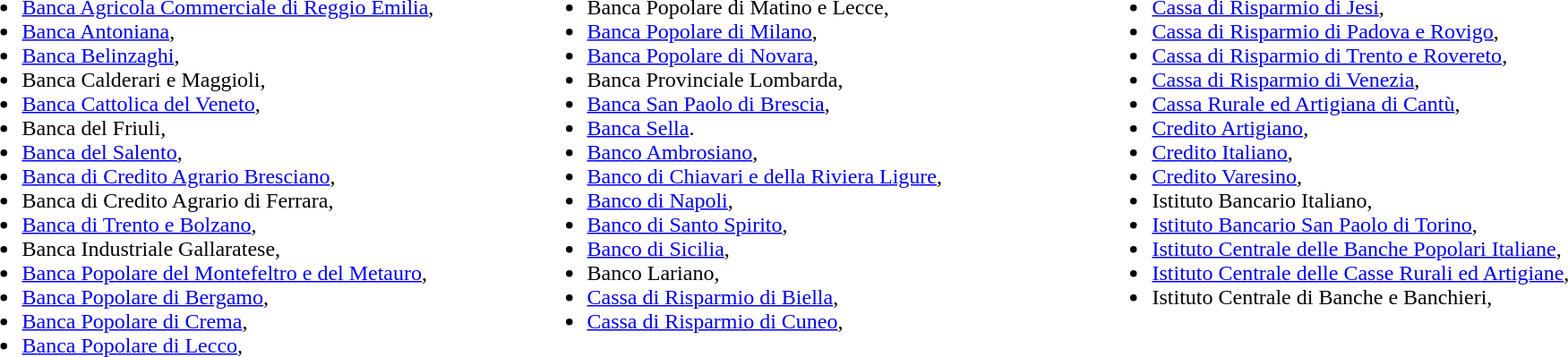<table width="100%" align="center">
<tr>
<td width="30%" valign="top"><br><ul><li><a href='#'>Banca Agricola Commerciale di Reggio Emilia</a>,</li><li><a href='#'>Banca Antoniana</a>,</li><li><a href='#'>Banca Belinzaghi</a>,</li><li>Banca Calderari e Maggioli,</li><li><a href='#'>Banca Cattolica del Veneto</a>,</li><li>Banca del Friuli,</li><li><a href='#'>Banca del Salento</a>,</li><li><a href='#'>Banca di Credito Agrario Bresciano</a>,</li><li>Banca di Credito Agrario di Ferrara,</li><li><a href='#'>Banca di Trento e Bolzano</a>,</li><li>Banca Industriale Gallaratese,</li><li><a href='#'>Banca Popolare del Montefeltro e del Metauro</a>,</li><li><a href='#'>Banca Popolare di Bergamo</a>,</li><li><a href='#'>Banca Popolare di Crema</a>,</li><li><a href='#'>Banca Popolare di Lecco</a>,</li></ul></td>
<td width="30%" valign="top"><br><ul><li>Banca Popolare di Matino e Lecce,</li><li><a href='#'>Banca Popolare di Milano</a>,</li><li><a href='#'>Banca Popolare di Novara</a>,</li><li>Banca Provinciale Lombarda,</li><li><a href='#'>Banca San Paolo di Brescia</a>,</li><li><a href='#'>Banca Sella</a>.</li><li><a href='#'>Banco Ambrosiano</a>,</li><li><a href='#'>Banco di Chiavari e della Riviera Ligure</a>,</li><li><a href='#'>Banco di Napoli</a>,</li><li><a href='#'>Banco di Santo Spirito</a>,</li><li><a href='#'>Banco di Sicilia</a>,</li><li>Banco Lariano,</li><li><a href='#'>Cassa di Risparmio di Biella</a>,</li><li><a href='#'>Cassa di Risparmio di Cuneo</a>,</li></ul></td>
<td width="30%" valign="top"><br><ul><li><a href='#'>Cassa di Risparmio di Jesi</a>,</li><li><a href='#'>Cassa di Risparmio di Padova e Rovigo</a>,</li><li><a href='#'>Cassa di Risparmio di Trento e Rovereto</a>,</li><li><a href='#'>Cassa di Risparmio di Venezia</a>,</li><li><a href='#'>Cassa Rurale ed Artigiana di Cantù</a>,</li><li><a href='#'>Credito Artigiano</a>,</li><li><a href='#'>Credito Italiano</a>,</li><li><a href='#'>Credito Varesino</a>,</li><li>Istituto Bancario Italiano,</li><li><a href='#'>Istituto Bancario San Paolo di Torino</a>,</li><li><a href='#'>Istituto Centrale delle Banche Popolari Italiane</a>,</li><li><a href='#'>Istituto Centrale delle Casse Rurali ed Artigiane</a>,</li><li>Istituto Centrale di Banche e Banchieri,</li></ul></td>
</tr>
</table>
